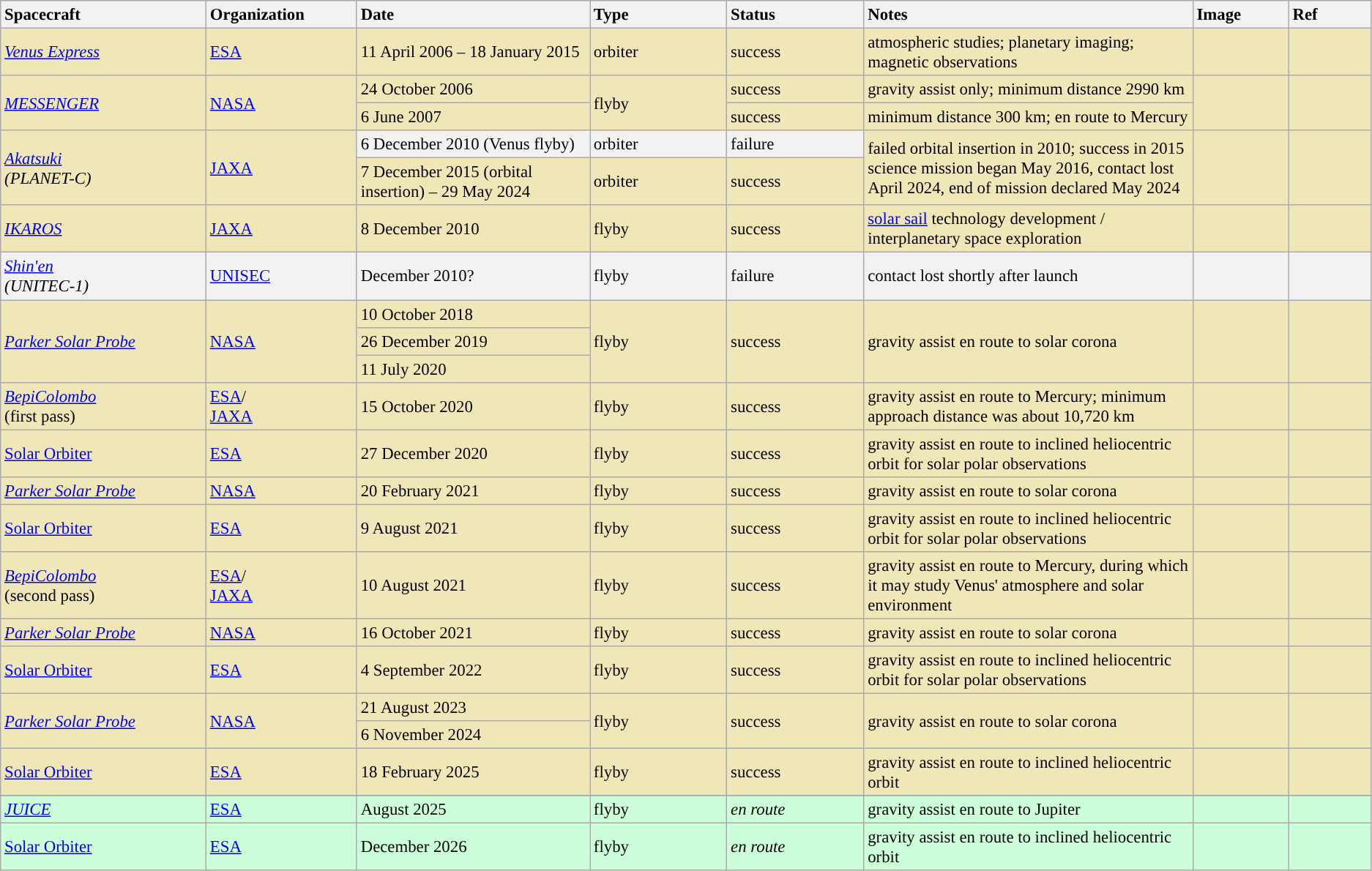<table class="wikitable sticky-header" style="font-size:95%;">
<tr>
<th colspan="2"  style="text-align:left; width:15%;">Spacecraft</th>
<th style="text-align:left; width:11%;">Organization</th>
<th style="text-align:left; width:17%;">Date</th>
<th style="text-align:left; width:10%;">Type</th>
<th style="text-align:left; width:10%;">Status</th>
<th style="text-align:left; width:24%;">Notes</th>
<th style="text-align:left; width:7%;">Image</th>
<th style="text-align:left; width:6%;">Ref</th>
</tr>
<tr style="background:#EFE7B8">
<td colspan="2"><em><a href='#'>Venus Express</a></em></td>
<td> <a href='#'>ESA</a></td>
<td>11 April 2006 – 18 January 2015</td>
<td>orbiter</td>
<td>success</td>
<td>atmospheric studies; planetary imaging; magnetic observations</td>
<td></td>
<td></td>
</tr>
<tr style="background:#EFE7B8">
<td colspan="2" rowspan="2"><em><a href='#'>MESSENGER</a></em></td>
<td rowspan="2"> <a href='#'>NASA</a></td>
<td>24 October 2006</td>
<td rowspan="2">flyby</td>
<td>success</td>
<td>gravity assist only; minimum distance 2990 km</td>
<td rowspan="2"></td>
<td rowspan="2"></td>
</tr>
<tr style="background:#EFE7B8">
<td>6 June 2007</td>
<td>success</td>
<td>minimum distance 300 km; en route to Mercury</td>
</tr>
<tr style="background:#EFE7B8">
<td colspan="2" rowspan="2"><em><a href='#'>Akatsuki</a><br>(PLANET-C)</em></td>
<td rowspan="2"> <a href='#'>JAXA</a></td>
<td style="background:#F2F2F2">6 December 2010 (Venus flyby)</td>
<td style="background:#F2F2F2">orbiter</td>
<td style="background:#F2F2F2">failure</td>
<td rowspan="2">failed orbital insertion in 2010; success in 2015<br>science mission began May 2016, contact lost April 2024, end of mission declared May 2024</td>
<td rowspan="2"></td>
<td rowspan="2"></td>
</tr>
<tr style="background:#EFE7B8">
<td>7 December 2015 (orbital insertion) – 29 May 2024</td>
<td>orbiter</td>
<td>success</td>
</tr>
<tr style="background:#EFE7B8">
<td colspan="2"><em><a href='#'>IKAROS</a></em></td>
<td> <a href='#'>JAXA</a></td>
<td>8 December 2010</td>
<td>flyby</td>
<td>success</td>
<td><a href='#'>solar sail</a> technology development / interplanetary space exploration</td>
<td></td>
<td> </td>
</tr>
<tr style="background:#F2F2F2">
<td colspan="2"><em><a href='#'>Shin'en</a><br>(UNITEC-1)</em></td>
<td> <a href='#'>UNISEC</a></td>
<td>December 2010?</td>
<td>flyby</td>
<td>failure</td>
<td>contact lost shortly after launch</td>
<td></td>
<td> </td>
</tr>
<tr style="background:#EFE7B8">
<td colspan="2" rowspan="3"><em><a href='#'>Parker Solar Probe</a></em></td>
<td rowspan="3"> <a href='#'>NASA</a></td>
<td>10 October 2018</td>
<td rowspan="3">flyby</td>
<td rowspan="3">success</td>
<td rowspan="3">gravity assist en route to solar corona</td>
<td rowspan="3"></td>
<td rowspan="3"> </td>
</tr>
<tr style="background:#EFE7B8">
<td>26 December 2019</td>
</tr>
<tr style="background:#EFE7B8">
<td>11 July 2020</td>
</tr>
<tr style="background:#EFE7B8">
<td colspan="2"><em><a href='#'>BepiColombo</a></em><br>(first pass)</td>
<td> <a href='#'>ESA</a>/<br> <a href='#'>JAXA</a></td>
<td>15 October 2020</td>
<td>flyby</td>
<td>success</td>
<td>gravity assist en route to Mercury; minimum approach distance was about 10,720 km</td>
<td></td>
<td></td>
</tr>
<tr style="background:#EFE7B8">
<td colspan="2" rowspan="1"><a href='#'>Solar Orbiter</a></td>
<td rowspan="1"> <a href='#'>ESA</a></td>
<td>27 December 2020</td>
<td rowspan="1">flyby</td>
<td rowspan="1">success</td>
<td rowspan="1">gravity assist en route to inclined heliocentric orbit for solar polar observations</td>
<td rowspan="1"></td>
<td rowspan="1"> </td>
</tr>
<tr style="background:#EFE7B8">
<td colspan="2" rowspan="1"><em><a href='#'>Parker Solar Probe</a></em></td>
<td rowspan="1"> <a href='#'>NASA</a></td>
<td>20 February 2021</td>
<td rowspan="1">flyby</td>
<td rowspan="1">success</td>
<td rowspan="1">gravity assist en route to solar corona</td>
<td rowspan="1"></td>
<td rowspan="1"> </td>
</tr>
<tr style="background:#EFE7B8">
<td colspan="2" rowspan="1"><a href='#'>Solar Orbiter</a></td>
<td rowspan="1"> <a href='#'>ESA</a></td>
<td>9 August 2021</td>
<td rowspan="1">flyby</td>
<td rowspan="1">success</td>
<td rowspan="1">gravity assist en route to inclined heliocentric orbit for solar polar observations</td>
<td rowspan="1"></td>
<td rowspan="1"> </td>
</tr>
<tr style="background:#EFE7B8">
<td colspan="2"><em><a href='#'>BepiColombo</a></em><br>(second pass)</td>
<td> <a href='#'>ESA</a>/<br> <a href='#'>JAXA</a></td>
<td>10 August 2021</td>
<td>flyby</td>
<td>success</td>
<td>gravity assist en route to Mercury, during which it may study Venus' atmosphere and solar environment</td>
<td></td>
<td></td>
</tr>
<tr style="background:#EFE7B8">
<td colspan="2" rowspan="1"><em><a href='#'>Parker Solar Probe</a></em></td>
<td rowspan="1"> <a href='#'>NASA</a></td>
<td>16 October 2021</td>
<td rowspan="1">flyby</td>
<td rowspan="1">success</td>
<td rowspan="1">gravity assist en route to solar corona</td>
<td rowspan="1"></td>
<td rowspan="1"> </td>
</tr>
<tr style="background:#EFE7B8">
<td colspan="2" rowspan="1"><a href='#'>Solar Orbiter</a></td>
<td rowspan="1"> <a href='#'>ESA</a></td>
<td>4 September 2022</td>
<td rowspan="1">flyby</td>
<td rowspan="1">success</td>
<td rowspan="1">gravity assist en route to inclined heliocentric orbit for solar polar observations</td>
<td rowspan="1"></td>
<td rowspan="1"> </td>
</tr>
<tr style="background:#EFE7B8">
<td colspan="2" rowspan="2"><em><a href='#'>Parker Solar Probe</a></em></td>
<td rowspan="2"> <a href='#'>NASA</a></td>
<td>21 August 2023</td>
<td rowspan="2">flyby</td>
<td rowspan="2">success</td>
<td rowspan="2">gravity assist en route to solar corona</td>
<td rowspan="2"></td>
<td rowspan="2"> </td>
</tr>
<tr style="background:#EFE7B8">
<td>6 November 2024</td>
</tr>
<tr style="background:#EFE7B8">
<td colspan="2" rowspan="1"><a href='#'>Solar Orbiter</a></td>
<td rowspan="1"> <a href='#'>ESA</a></td>
<td>18 February 2025</td>
<td rowspan="1">flyby</td>
<td rowspan="1">success</td>
<td rowspan="1">gravity assist en route to inclined heliocentric orbit</td>
<td rowspan="1"></td>
<td rowspan="1"> </td>
</tr>
<tr style="background:#CCFFD9">
</tr>
<tr style="background:#CCFFD9">
<td colspan="2"><em><a href='#'>JUICE</a></em></td>
<td> <a href='#'>ESA</a></td>
<td>August 2025</td>
<td>flyby</td>
<td><em>en route</em></td>
<td>gravity assist en route to Jupiter</td>
<td></td>
<td></td>
</tr>
<tr style="background:#CCFFD9">
<td colspan="2"><a href='#'>Solar Orbiter</a></td>
<td> <a href='#'>ESA</a></td>
<td>December 2026</td>
<td>flyby</td>
<td><em>en route</em></td>
<td>gravity assist en route to inclined heliocentric orbit</td>
<td></td>
<td> </td>
</tr>
</table>
